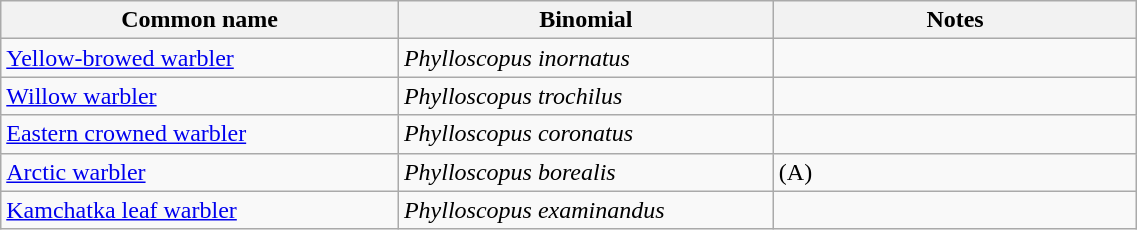<table style="width:60%;" class="wikitable">
<tr>
<th width=35%>Common name</th>
<th width=33%>Binomial</th>
<th width=32%>Notes</th>
</tr>
<tr>
<td><a href='#'>Yellow-browed warbler</a></td>
<td><em>Phylloscopus inornatus</em></td>
<td></td>
</tr>
<tr>
<td><a href='#'>Willow warbler</a></td>
<td><em>Phylloscopus trochilus</em></td>
<td></td>
</tr>
<tr>
<td><a href='#'>Eastern crowned warbler</a></td>
<td><em>Phylloscopus coronatus</em></td>
<td></td>
</tr>
<tr>
<td><a href='#'>Arctic warbler</a></td>
<td><em>Phylloscopus borealis</em></td>
<td>(A)</td>
</tr>
<tr>
<td><a href='#'>Kamchatka leaf warbler</a></td>
<td><em>Phylloscopus examinandus</em></td>
<td></td>
</tr>
</table>
